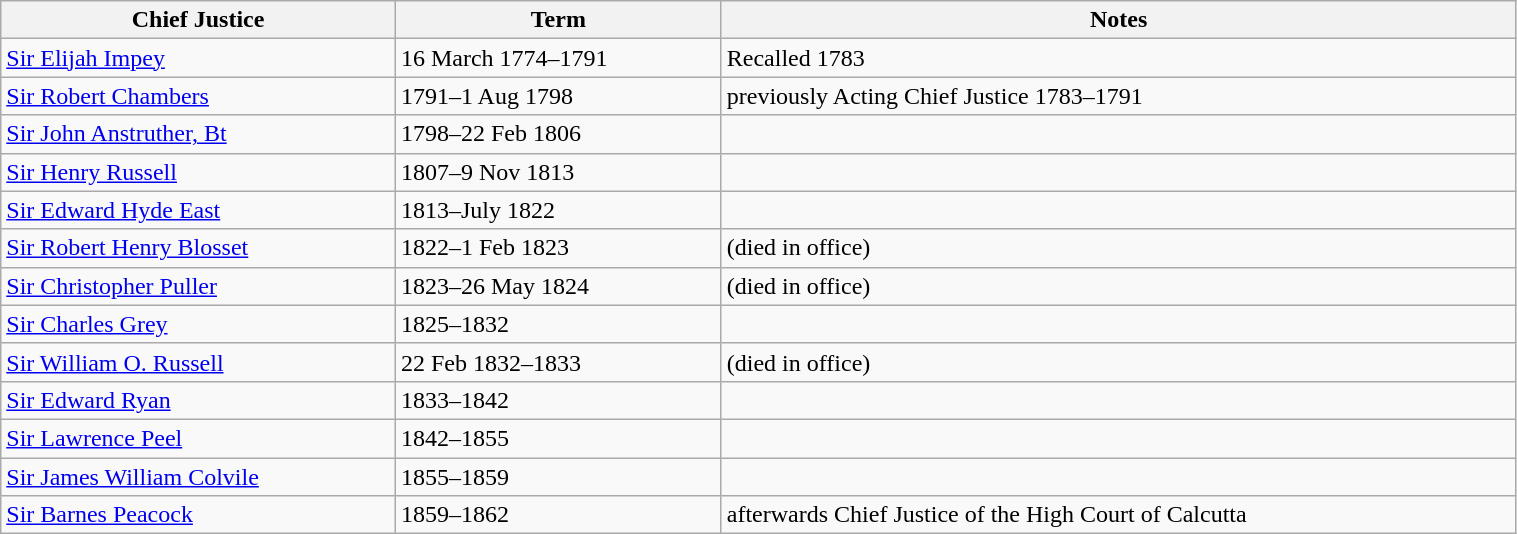<table class="wikitable" width="80%">
<tr>
<th>Chief Justice</th>
<th>Term</th>
<th>Notes</th>
</tr>
<tr>
<td><a href='#'>Sir Elijah Impey</a></td>
<td>16 March 1774–1791</td>
<td>Recalled 1783</td>
</tr>
<tr>
<td><a href='#'>Sir Robert Chambers</a></td>
<td>1791–1 Aug 1798</td>
<td>previously Acting Chief Justice 1783–1791</td>
</tr>
<tr>
<td><a href='#'>Sir John Anstruther, Bt</a></td>
<td>1798–22 Feb 1806</td>
<td></td>
</tr>
<tr>
<td><a href='#'>Sir Henry Russell</a></td>
<td>1807–9 Nov 1813</td>
<td></td>
</tr>
<tr>
<td><a href='#'>Sir Edward Hyde East</a></td>
<td>1813–July 1822</td>
<td></td>
</tr>
<tr>
<td><a href='#'>Sir Robert Henry Blosset</a></td>
<td>1822–1 Feb 1823</td>
<td>(died in office)</td>
</tr>
<tr>
<td><a href='#'>Sir Christopher Puller</a></td>
<td>1823–26 May 1824</td>
<td>(died in office)</td>
</tr>
<tr>
<td><a href='#'>Sir Charles Grey</a></td>
<td>1825–1832</td>
<td></td>
</tr>
<tr>
<td><a href='#'>Sir William O. Russell</a></td>
<td>22 Feb 1832–1833</td>
<td>(died in office)</td>
</tr>
<tr>
<td><a href='#'>Sir Edward Ryan</a></td>
<td>1833–1842</td>
<td></td>
</tr>
<tr>
<td><a href='#'>Sir Lawrence Peel</a></td>
<td>1842–1855</td>
<td></td>
</tr>
<tr>
<td><a href='#'>Sir James William Colvile</a></td>
<td>1855–1859</td>
<td></td>
</tr>
<tr>
<td><a href='#'>Sir Barnes Peacock</a></td>
<td>1859–1862</td>
<td>afterwards Chief Justice of the High Court of Calcutta</td>
</tr>
</table>
